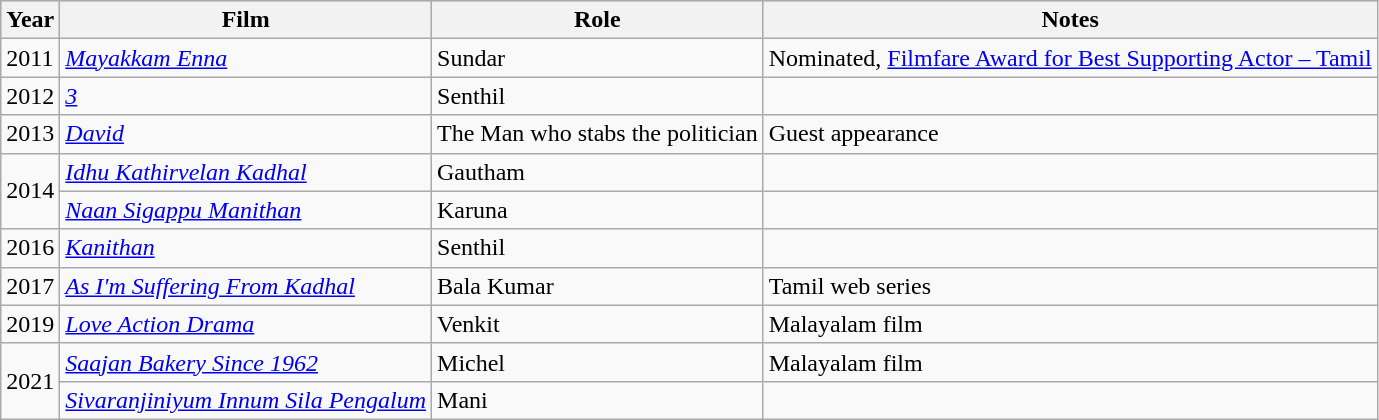<table class="wikitable">
<tr style="background:#ccc; text-align:center;">
<th>Year</th>
<th>Film</th>
<th>Role</th>
<th>Notes</th>
</tr>
<tr>
<td>2011</td>
<td><em><a href='#'>Mayakkam Enna</a></em></td>
<td>Sundar</td>
<td>Nominated, <a href='#'>Filmfare Award for Best Supporting Actor – Tamil</a></td>
</tr>
<tr>
<td>2012</td>
<td><em><a href='#'>3</a></em></td>
<td>Senthil</td>
<td></td>
</tr>
<tr>
<td>2013</td>
<td><em><a href='#'>David</a></em></td>
<td>The Man who stabs the politician</td>
<td>Guest appearance</td>
</tr>
<tr>
<td rowspan="2">2014</td>
<td><em><a href='#'>Idhu Kathirvelan Kadhal</a></em></td>
<td>Gautham</td>
<td></td>
</tr>
<tr>
<td><em><a href='#'>Naan Sigappu Manithan</a></em></td>
<td>Karuna</td>
<td></td>
</tr>
<tr>
<td>2016</td>
<td><em><a href='#'>Kanithan</a></em></td>
<td>Senthil</td>
<td></td>
</tr>
<tr>
<td>2017</td>
<td><em><a href='#'>As I'm Suffering From Kadhal</a></em></td>
<td>Bala Kumar</td>
<td>Tamil web series</td>
</tr>
<tr>
<td>2019</td>
<td><em><a href='#'>Love Action Drama</a></em></td>
<td>Venkit</td>
<td>Malayalam film</td>
</tr>
<tr>
<td rowspan="2">2021</td>
<td><em><a href='#'>Saajan Bakery Since 1962</a></em></td>
<td>Michel</td>
<td>Malayalam film</td>
</tr>
<tr>
<td><em><a href='#'>Sivaranjiniyum Innum Sila Pengalum </a></em></td>
<td>Mani</td>
<td></td>
</tr>
</table>
